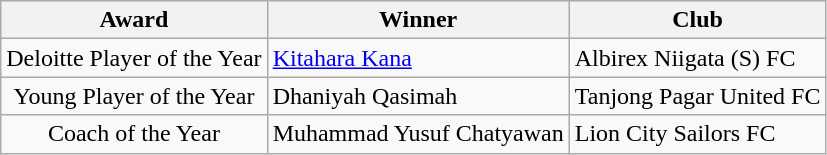<table class="wikitable" style="font-size:100%">
<tr>
<th>Award</th>
<th>Winner</th>
<th>Club</th>
</tr>
<tr>
<td align="center">Deloitte Player of the Year</td>
<td><a href='#'>Kitahara Kana</a></td>
<td>Albirex Niigata (S) FC</td>
</tr>
<tr>
<td align="center">Young Player of the Year</td>
<td>Dhaniyah Qasimah</td>
<td>Tanjong Pagar United FC</td>
</tr>
<tr>
<td align="center">Coach of the Year</td>
<td>Muhammad Yusuf Chatyawan</td>
<td>Lion City Sailors FC</td>
</tr>
</table>
